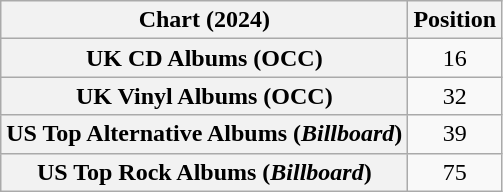<table class="wikitable sortable plainrowheaders" style="text-align:center;">
<tr>
<th scope="col">Chart (2024)</th>
<th scope="col">Position</th>
</tr>
<tr>
<th scope="row">UK CD Albums (OCC)</th>
<td>16</td>
</tr>
<tr>
<th scope="row">UK Vinyl Albums (OCC)</th>
<td>32</td>
</tr>
<tr>
<th scope="row">US Top Alternative Albums (<em>Billboard</em>)</th>
<td>39</td>
</tr>
<tr>
<th scope="row">US Top Rock Albums (<em>Billboard</em>)</th>
<td>75</td>
</tr>
</table>
